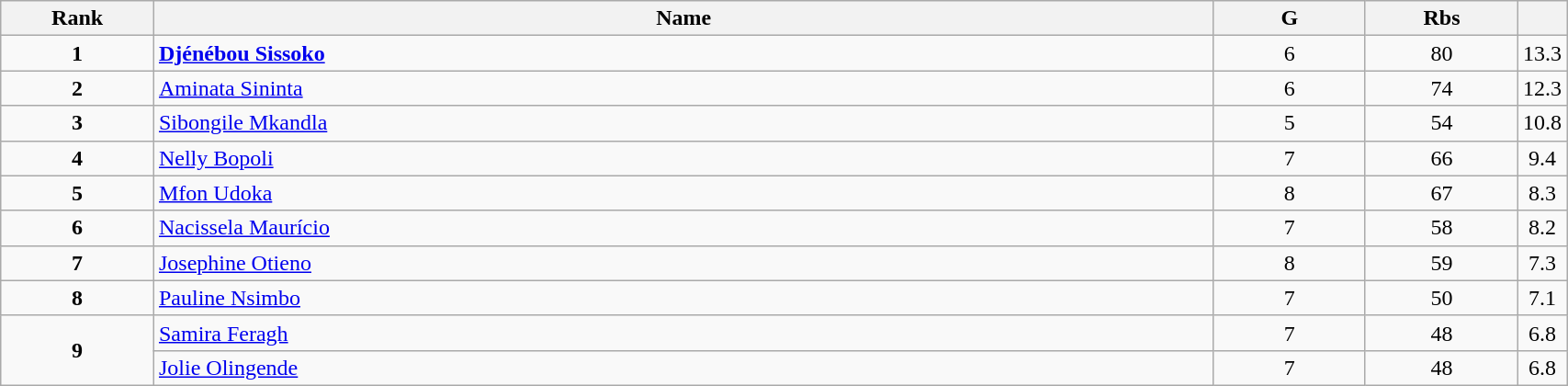<table class="wikitable" style="width:90%;">
<tr>
<th style="width:10%;">Rank</th>
<th style="width:70%;">Name</th>
<th style="width:10%;">G</th>
<th style="width:10%;">Rbs</th>
<th style="width:10%;"></th>
</tr>
<tr align=center>
<td><strong>1</strong></td>
<td align=left> <strong><a href='#'>Djénébou Sissoko</a></strong></td>
<td>6</td>
<td>80</td>
<td>13.3</td>
</tr>
<tr align=center>
<td><strong>2</strong></td>
<td align=left> <a href='#'>Aminata Sininta</a></td>
<td>6</td>
<td>74</td>
<td>12.3</td>
</tr>
<tr align=center>
<td><strong>3</strong></td>
<td align=left> <a href='#'>Sibongile Mkandla</a></td>
<td>5</td>
<td>54</td>
<td>10.8</td>
</tr>
<tr align=center>
<td><strong>4</strong></td>
<td align=left> <a href='#'>Nelly Bopoli</a></td>
<td>7</td>
<td>66</td>
<td>9.4</td>
</tr>
<tr align=center>
<td><strong>5</strong></td>
<td align=left> <a href='#'>Mfon Udoka</a></td>
<td>8</td>
<td>67</td>
<td>8.3</td>
</tr>
<tr align=center>
<td><strong>6</strong></td>
<td align=left> <a href='#'>Nacissela Maurício</a></td>
<td>7</td>
<td>58</td>
<td>8.2</td>
</tr>
<tr align=center>
<td><strong>7</strong></td>
<td align=left> <a href='#'>Josephine Otieno</a></td>
<td>8</td>
<td>59</td>
<td>7.3</td>
</tr>
<tr align=center>
<td><strong>8</strong></td>
<td align=left> <a href='#'>Pauline Nsimbo</a></td>
<td>7</td>
<td>50</td>
<td>7.1</td>
</tr>
<tr align=center>
<td rowspan=2><strong>9</strong></td>
<td align=left> <a href='#'>Samira Feragh</a></td>
<td>7</td>
<td>48</td>
<td>6.8</td>
</tr>
<tr align=center>
<td align=left> <a href='#'>Jolie Olingende</a></td>
<td>7</td>
<td>48</td>
<td>6.8</td>
</tr>
</table>
